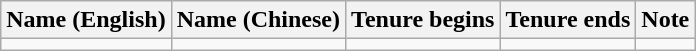<table class="wikitable">
<tr>
<th>Name (English)</th>
<th>Name (Chinese)</th>
<th>Tenure begins</th>
<th>Tenure ends</th>
<th>Note</th>
</tr>
<tr>
<td></td>
<td></td>
<td></td>
<td></td>
<td></td>
</tr>
</table>
